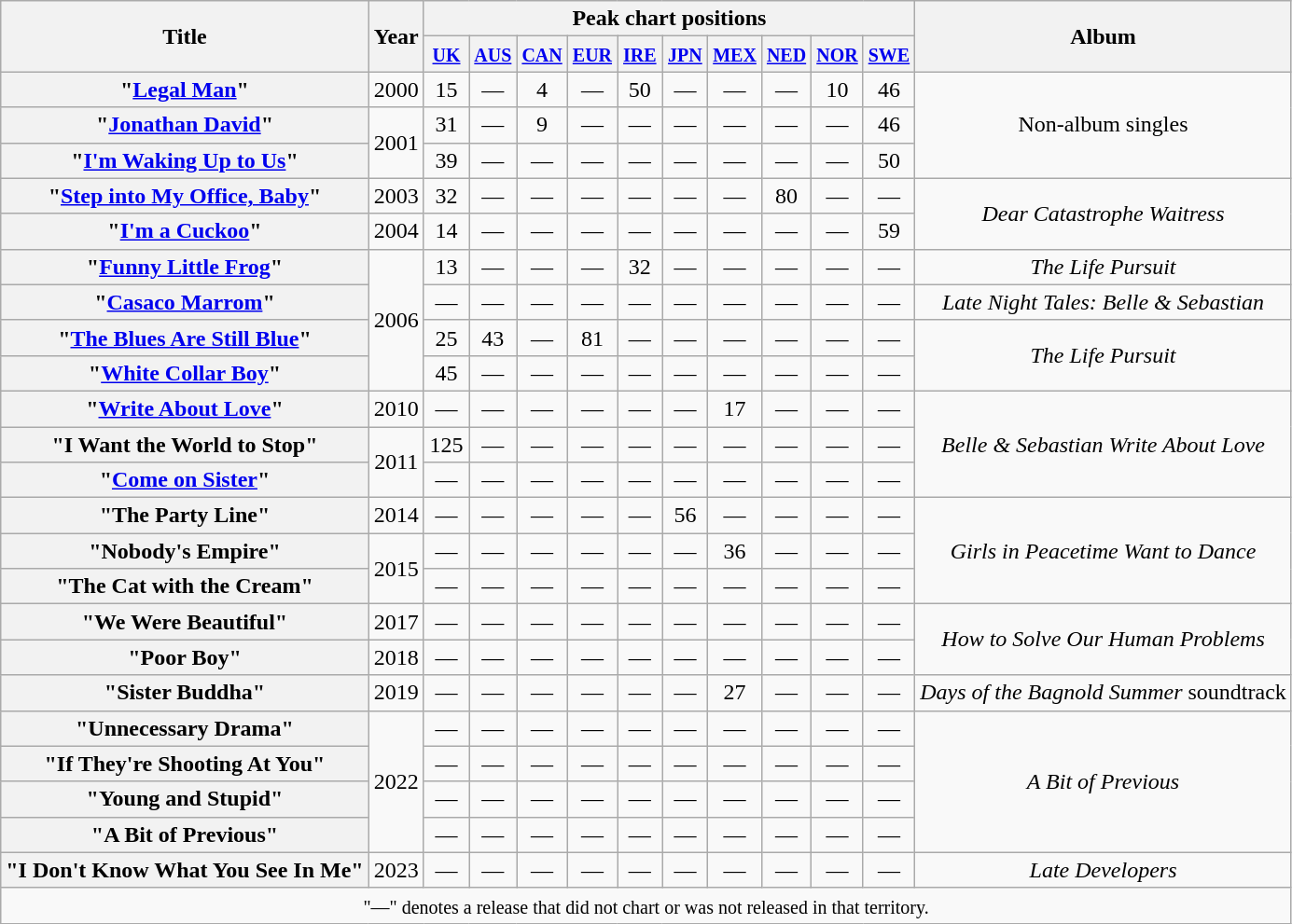<table class="wikitable plainrowheaders" style="text-align:center;">
<tr>
<th scope="col" rowspan="2">Title</th>
<th rowspan="2">Year</th>
<th colspan="10">Peak chart positions</th>
<th rowspan="2">Album</th>
</tr>
<tr>
<th width="25"><small><a href='#'>UK</a></small><br></th>
<th width="25"><small><a href='#'>AUS</a></small><br></th>
<th width="25"><small><a href='#'>CAN</a></small><br></th>
<th width="25"><small><a href='#'>EUR</a></small><br></th>
<th width="25"><small><a href='#'>IRE</a></small><br></th>
<th width="25"><small><a href='#'>JPN</a><br></small></th>
<th width="25"><small><a href='#'>MEX</a><br></small></th>
<th width="25"><small><a href='#'>NED</a></small><br></th>
<th width="25"><small><a href='#'>NOR</a></small><br></th>
<th width="25"><small><a href='#'>SWE</a></small><br></th>
</tr>
<tr>
<th scope="row">"<a href='#'>Legal Man</a>"</th>
<td>2000</td>
<td align="center">15</td>
<td align="center">—</td>
<td align="center">4</td>
<td align="center">—</td>
<td align="center">50</td>
<td align="center">—</td>
<td align="center">—</td>
<td align="center">—</td>
<td align="center">10</td>
<td align="center">46</td>
<td rowspan="3">Non-album singles</td>
</tr>
<tr>
<th scope="row">"<a href='#'>Jonathan David</a>"</th>
<td rowspan="2">2001</td>
<td align="center">31</td>
<td align="center">—</td>
<td align="center">9</td>
<td align="center">—</td>
<td align="center">—</td>
<td align="center">—</td>
<td align="center">—</td>
<td align="center">—</td>
<td align="center">—</td>
<td align="center">46</td>
</tr>
<tr>
<th scope="row">"<a href='#'>I'm Waking Up to Us</a>"</th>
<td align="center">39</td>
<td align="center">—</td>
<td align="center">—</td>
<td align="center">—</td>
<td align="center">—</td>
<td align="center">—</td>
<td align="center">—</td>
<td align="center">—</td>
<td align="center">—</td>
<td align="center">50</td>
</tr>
<tr>
<th scope="row">"<a href='#'>Step into My Office, Baby</a>"</th>
<td>2003</td>
<td align="center">32</td>
<td align="center">—</td>
<td align="center">—</td>
<td align="center">—</td>
<td align="center">—</td>
<td align="center">—</td>
<td align="center">—</td>
<td align="center">80</td>
<td align="center">—</td>
<td align="center">—</td>
<td rowspan="2"><em>Dear Catastrophe Waitress</em></td>
</tr>
<tr>
<th scope="row">"<a href='#'>I'm a Cuckoo</a>"</th>
<td>2004</td>
<td align="center">14</td>
<td align="center">—</td>
<td align="center">—</td>
<td align="center">—</td>
<td align="center">—</td>
<td align="center">—</td>
<td align="center">—</td>
<td align="center">—</td>
<td align="center">—</td>
<td align="center">59</td>
</tr>
<tr>
<th scope="row">"<a href='#'>Funny Little Frog</a>"</th>
<td rowspan="4">2006</td>
<td align="center">13</td>
<td align="center">—</td>
<td align="center">—</td>
<td align="center">—</td>
<td align="center">32</td>
<td align="center">—</td>
<td align="center">—</td>
<td align="center">—</td>
<td align="center">—</td>
<td align="center">—</td>
<td><em>The Life Pursuit</em></td>
</tr>
<tr>
<th scope="row">"<a href='#'>Casaco Marrom</a>"</th>
<td align="center">—</td>
<td align="center">—</td>
<td align="center">—</td>
<td align="center">—</td>
<td align="center">—</td>
<td align="center">—</td>
<td align="center">—</td>
<td align="center">—</td>
<td align="center">—</td>
<td align="center">—</td>
<td><em>Late Night Tales: Belle & Sebastian</em></td>
</tr>
<tr>
<th scope="row">"<a href='#'>The Blues Are Still Blue</a>"</th>
<td align="center">25</td>
<td align="center">43</td>
<td align="center">—</td>
<td align="center">81</td>
<td align="center">—</td>
<td align="center">—</td>
<td align="center">—</td>
<td align="center">—</td>
<td align="center">—</td>
<td align="center">—</td>
<td rowspan="2"><em>The Life Pursuit</em></td>
</tr>
<tr>
<th scope="row">"<a href='#'>White Collar Boy</a>"</th>
<td align="center">45</td>
<td align="center">—</td>
<td align="center">—</td>
<td align="center">—</td>
<td align="center">—</td>
<td align="center">—</td>
<td align="center">—</td>
<td align="center">—</td>
<td align="center">—</td>
<td align="center">—</td>
</tr>
<tr>
<th scope="row">"<a href='#'>Write About Love</a>"</th>
<td>2010</td>
<td align="center">—</td>
<td align="center">—</td>
<td align="center">—</td>
<td align="center">—</td>
<td align="center">—</td>
<td align="center">—</td>
<td align="center">17</td>
<td align="center">—</td>
<td align="center">—</td>
<td align="center">—</td>
<td rowspan="3"><em>Belle & Sebastian Write About Love</em></td>
</tr>
<tr>
<th scope="row">"I Want the World to Stop"</th>
<td rowspan="2">2011</td>
<td align="center">125</td>
<td align="center">—</td>
<td align="center">—</td>
<td align="center">—</td>
<td align="center">—</td>
<td align="center">—</td>
<td align="center">—</td>
<td align="center">—</td>
<td align="center">—</td>
<td align="center">—</td>
</tr>
<tr>
<th scope="row">"<a href='#'>Come on Sister</a>"</th>
<td align="center">—</td>
<td align="center">—</td>
<td align="center">—</td>
<td align="center">—</td>
<td align="center">—</td>
<td align="center">—</td>
<td align="center">—</td>
<td align="center">—</td>
<td align="center">—</td>
<td align="center">—</td>
</tr>
<tr>
<th scope="row">"The Party Line"</th>
<td>2014</td>
<td align="center">—</td>
<td align="center">—</td>
<td align="center">—</td>
<td align="center">—</td>
<td align="center">—</td>
<td align="center">56</td>
<td align="center">—</td>
<td align="center">—</td>
<td align="center">—</td>
<td align="center">—</td>
<td rowspan="3"><em>Girls in Peacetime Want to Dance</em></td>
</tr>
<tr>
<th scope="row">"Nobody's Empire"</th>
<td rowspan="2">2015</td>
<td align="center">—</td>
<td align="center">—</td>
<td align="center">—</td>
<td align="center">—</td>
<td align="center">—</td>
<td align="center">—</td>
<td align="center">36</td>
<td align="center">—</td>
<td align="center">—</td>
<td align="center">—</td>
</tr>
<tr>
<th scope="row">"The Cat with the Cream"</th>
<td align="center">—</td>
<td align="center">—</td>
<td align="center">—</td>
<td align="center">—</td>
<td align="center">—</td>
<td align="center">—</td>
<td align="center">—</td>
<td align="center">—</td>
<td align="center">—</td>
<td align="center">—</td>
</tr>
<tr>
<th scope="row">"We Were Beautiful"</th>
<td>2017</td>
<td align="center">—</td>
<td align="center">—</td>
<td align="center">—</td>
<td align="center">—</td>
<td align="center">—</td>
<td align="center">—</td>
<td align="center">—</td>
<td align="center">—</td>
<td align="center">—</td>
<td align="center">—</td>
<td rowspan="2"><em>How to Solve Our Human Problems</em></td>
</tr>
<tr>
<th scope="row">"Poor Boy"</th>
<td>2018</td>
<td align="center">—</td>
<td align="center">—</td>
<td align="center">—</td>
<td align="center">—</td>
<td align="center">—</td>
<td align="center">—</td>
<td align="center">—</td>
<td align="center">—</td>
<td align="center">—</td>
<td align="center">—</td>
</tr>
<tr>
<th scope="row">"Sister Buddha"</th>
<td>2019</td>
<td align="center">—</td>
<td align="center">—</td>
<td align="center">—</td>
<td align="center">—</td>
<td align="center">—</td>
<td align="center">—</td>
<td align="center">27</td>
<td align="center">—</td>
<td align="center">—</td>
<td align="center">—</td>
<td><em>Days of the Bagnold Summer</em> soundtrack</td>
</tr>
<tr>
<th scope="row">"Unnecessary Drama"</th>
<td rowspan="4">2022</td>
<td align="center">—</td>
<td align="center">—</td>
<td align="center">—</td>
<td align="center">—</td>
<td align="center">—</td>
<td align="center">—</td>
<td align="center">—</td>
<td align="center">—</td>
<td align="center">—</td>
<td align="center">—</td>
<td rowspan="4"><em>A Bit of Previous</em></td>
</tr>
<tr>
<th scope="row">"If They're Shooting At You"</th>
<td align="center">—</td>
<td align="center">—</td>
<td align="center">—</td>
<td align="center">—</td>
<td align="center">—</td>
<td align="center">—</td>
<td align="center">—</td>
<td align="center">—</td>
<td align="center">—</td>
<td align="center">—</td>
</tr>
<tr>
<th scope="row">"Young and Stupid"</th>
<td align="center">—</td>
<td align="center">—</td>
<td align="center">—</td>
<td align="center">—</td>
<td align="center">—</td>
<td align="center">—</td>
<td align="center">—</td>
<td align="center">—</td>
<td align="center">—</td>
<td align="center">—</td>
</tr>
<tr>
<th scope="row">"A Bit of Previous"</th>
<td align="center">—</td>
<td align="center">—</td>
<td align="center">—</td>
<td align="center">—</td>
<td align="center">—</td>
<td align="center">—</td>
<td align="center">—</td>
<td align="center">—</td>
<td align="center">—</td>
<td align="center">—</td>
</tr>
<tr>
<th scope="row">"I Don't Know What You See In Me"</th>
<td>2023</td>
<td align="center">—</td>
<td align="center">—</td>
<td align="center">—</td>
<td align="center">—</td>
<td align="center">—</td>
<td align="center">—</td>
<td align="center">—</td>
<td align="center">—</td>
<td align="center">—</td>
<td align="center">—</td>
<td align="center"><em>Late Developers</em></td>
</tr>
<tr>
<td style="text-align:center;" colspan="17"><small>"—" denotes a release that did not chart or was not released in that territory.</small></td>
</tr>
</table>
